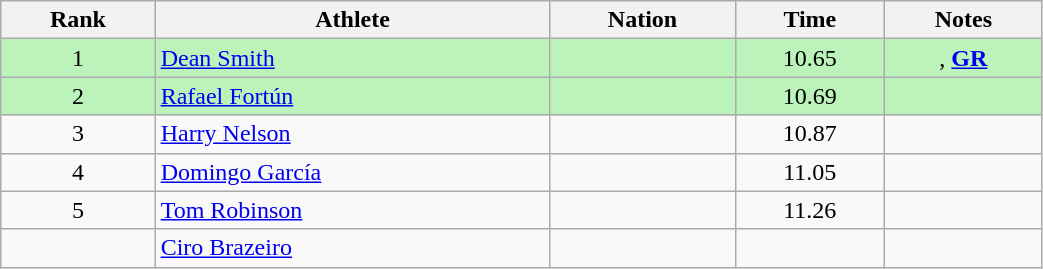<table class="wikitable sortable" style="text-align:center;width: 55%;">
<tr>
<th scope="col">Rank</th>
<th scope="col">Athlete</th>
<th scope="col">Nation</th>
<th scope="col">Time</th>
<th scope="col">Notes</th>
</tr>
<tr bgcolor="#bbf3bb">
<td>1</td>
<td align=left><a href='#'>Dean Smith</a></td>
<td align=left></td>
<td>10.65</td>
<td>, <strong><a href='#'>GR</a></strong></td>
</tr>
<tr bgcolor="#bbf3bb">
<td>2</td>
<td align=left><a href='#'>Rafael Fortún</a></td>
<td align=left></td>
<td>10.69</td>
<td></td>
</tr>
<tr>
<td>3</td>
<td align=left><a href='#'>Harry Nelson</a></td>
<td align=left></td>
<td>10.87</td>
<td></td>
</tr>
<tr>
<td>4</td>
<td align=left><a href='#'>Domingo García</a></td>
<td align=left></td>
<td>11.05</td>
<td></td>
</tr>
<tr>
<td>5</td>
<td align=left><a href='#'>Tom Robinson</a></td>
<td align=left></td>
<td>11.26</td>
<td></td>
</tr>
<tr>
<td></td>
<td align=left><a href='#'>Ciro Brazeiro</a></td>
<td align=left></td>
<td></td>
<td></td>
</tr>
</table>
